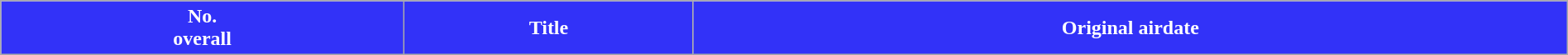<table class="wikitable plainrowheaders" style="width:100%; margin:auto; background:#FFFFFF;">
<tr>
<th style="background: #3232F8; color:#FFFFFF; text-align: center;">No.<br>overall</th>
<th ! style="background: #3232F8; color:#FFFFFF; text-align: center;">Title</th>
<th ! style="background: #3232F8; color:#FFFFFF; text-align: center;">Original airdate<br>








</th>
</tr>
</table>
